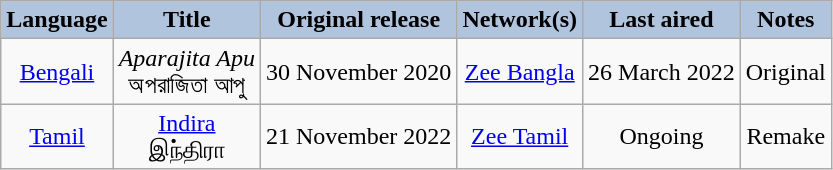<table class="wikitable" style="text-align:center;">
<tr>
<th style="background:LightSteelBlue;">Language</th>
<th style="background:LightSteelBlue;">Title</th>
<th style="background:LightSteelBlue;">Original release</th>
<th style="background:LightSteelBlue;">Network(s)</th>
<th style="background:LightSteelBlue;">Last aired</th>
<th style="background:LightSteelBlue;">Notes</th>
</tr>
<tr>
<td><a href='#'>Bengali</a></td>
<td><em>Aparajita Apu</em> <br> অপরাজিতা আপু</td>
<td>30 November 2020</td>
<td><a href='#'>Zee Bangla</a></td>
<td>26 March 2022</td>
<td>Original</td>
</tr>
<tr>
<td><a href='#'>Tamil</a></td>
<td><a href='#'>Indira</a> <br> இந்திரா</td>
<td>21 November 2022</td>
<td><a href='#'>Zee Tamil</a></td>
<td>Ongoing</td>
<td>Remake</td>
</tr>
</table>
